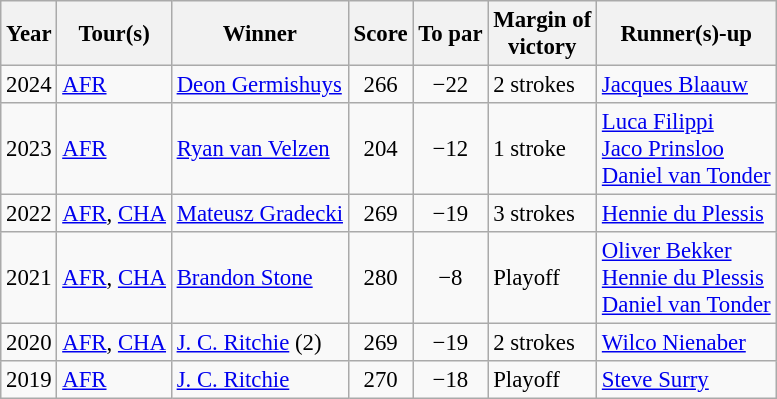<table class=wikitable style="font-size:95%">
<tr>
<th>Year</th>
<th>Tour(s)</th>
<th>Winner</th>
<th>Score</th>
<th>To par</th>
<th>Margin of<br>victory</th>
<th>Runner(s)-up</th>
</tr>
<tr>
<td>2024</td>
<td><a href='#'>AFR</a></td>
<td> <a href='#'>Deon Germishuys</a></td>
<td align=center>266</td>
<td align=center>−22</td>
<td>2 strokes</td>
<td> <a href='#'>Jacques Blaauw</a></td>
</tr>
<tr>
<td>2023</td>
<td><a href='#'>AFR</a></td>
<td> <a href='#'>Ryan van Velzen</a></td>
<td align=center>204</td>
<td align=center>−12</td>
<td>1 stroke</td>
<td> <a href='#'>Luca Filippi</a><br> <a href='#'>Jaco Prinsloo</a><br> <a href='#'>Daniel van Tonder</a></td>
</tr>
<tr>
<td>2022</td>
<td><a href='#'>AFR</a>, <a href='#'>CHA</a></td>
<td> <a href='#'>Mateusz Gradecki</a></td>
<td align=center>269</td>
<td align=center>−19</td>
<td>3 strokes</td>
<td> <a href='#'>Hennie du Plessis</a></td>
</tr>
<tr>
<td>2021</td>
<td><a href='#'>AFR</a>, <a href='#'>CHA</a></td>
<td> <a href='#'>Brandon Stone</a></td>
<td align=center>280</td>
<td align=center>−8</td>
<td>Playoff</td>
<td> <a href='#'>Oliver Bekker</a><br> <a href='#'>Hennie du Plessis</a><br> <a href='#'>Daniel van Tonder</a></td>
</tr>
<tr>
<td>2020</td>
<td><a href='#'>AFR</a>, <a href='#'>CHA</a></td>
<td> <a href='#'>J. C. Ritchie</a> (2)</td>
<td align=center>269</td>
<td align=center>−19</td>
<td>2 strokes</td>
<td> <a href='#'>Wilco Nienaber</a></td>
</tr>
<tr>
<td>2019</td>
<td><a href='#'>AFR</a></td>
<td> <a href='#'>J. C. Ritchie</a></td>
<td align=center>270</td>
<td align=center>−18</td>
<td>Playoff</td>
<td> <a href='#'>Steve Surry</a></td>
</tr>
</table>
